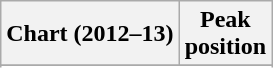<table class="wikitable sortable plainrowheaders">
<tr>
<th>Chart (2012–13)</th>
<th>Peak<br>position</th>
</tr>
<tr>
</tr>
<tr>
</tr>
<tr>
</tr>
<tr>
</tr>
</table>
